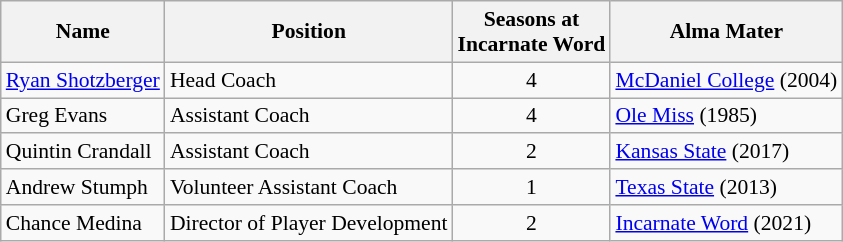<table class="wikitable" border="1" style="font-size:90%;">
<tr>
<th>Name</th>
<th>Position</th>
<th>Seasons at<br>Incarnate Word</th>
<th>Alma Mater</th>
</tr>
<tr>
<td><a href='#'>Ryan Shotzberger</a></td>
<td>Head Coach</td>
<td align=center>4</td>
<td><a href='#'>McDaniel College</a> (2004)</td>
</tr>
<tr>
<td>Greg Evans</td>
<td>Assistant Coach</td>
<td align=center>4</td>
<td><a href='#'>Ole Miss</a> (1985)</td>
</tr>
<tr>
<td>Quintin Crandall</td>
<td>Assistant Coach</td>
<td align=center>2</td>
<td><a href='#'>Kansas State</a> (2017)</td>
</tr>
<tr>
<td>Andrew Stumph</td>
<td>Volunteer Assistant Coach</td>
<td align=center>1</td>
<td><a href='#'>Texas State</a> (2013)</td>
</tr>
<tr>
<td>Chance Medina</td>
<td>Director of Player Development</td>
<td align=center>2</td>
<td><a href='#'>Incarnate Word</a> (2021)</td>
</tr>
</table>
